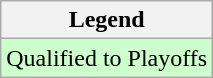<table class="wikitable">
<tr>
<th>Legend</th>
</tr>
<tr style="background:#cfc;">
<td>Qualified to Playoffs</td>
</tr>
</table>
